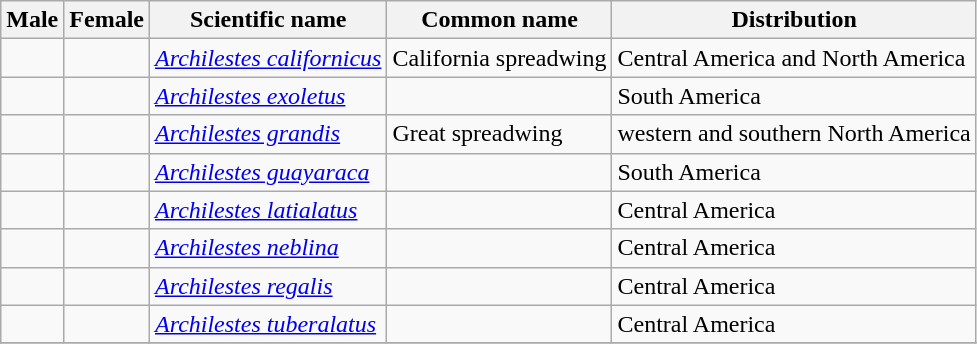<table class="wikitable">
<tr>
<th>Male</th>
<th>Female</th>
<th>Scientific name</th>
<th>Common name</th>
<th>Distribution</th>
</tr>
<tr>
<td></td>
<td></td>
<td><em><a href='#'>Archilestes californicus</a></em> </td>
<td>California spreadwing</td>
<td>Central America and North America</td>
</tr>
<tr>
<td></td>
<td></td>
<td><em><a href='#'>Archilestes exoletus</a></em> </td>
<td></td>
<td>South America</td>
</tr>
<tr>
<td></td>
<td></td>
<td><em><a href='#'>Archilestes grandis</a></em> </td>
<td>Great spreadwing</td>
<td>western and southern North America</td>
</tr>
<tr>
<td></td>
<td></td>
<td><em><a href='#'>Archilestes guayaraca</a></em> </td>
<td></td>
<td>South America</td>
</tr>
<tr>
<td></td>
<td></td>
<td><em><a href='#'>Archilestes latialatus</a></em> </td>
<td></td>
<td>Central America</td>
</tr>
<tr>
<td></td>
<td></td>
<td><em><a href='#'>Archilestes neblina</a></em> </td>
<td></td>
<td>Central America</td>
</tr>
<tr>
<td></td>
<td></td>
<td><em><a href='#'>Archilestes regalis</a></em> </td>
<td></td>
<td>Central America</td>
</tr>
<tr>
<td></td>
<td></td>
<td><em><a href='#'>Archilestes tuberalatus</a></em> </td>
<td></td>
<td>Central America</td>
</tr>
<tr>
</tr>
</table>
